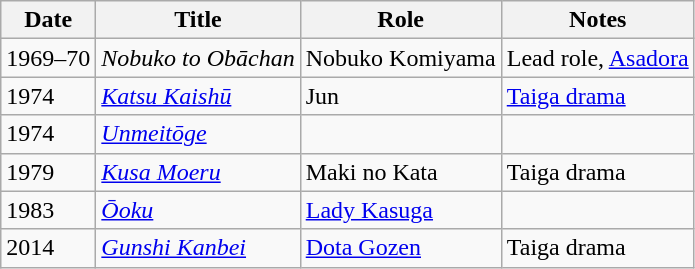<table class=wikitable>
<tr>
<th>Date</th>
<th>Title</th>
<th>Role</th>
<th>Notes</th>
</tr>
<tr>
<td>1969–70</td>
<td><em>Nobuko to Obāchan</em></td>
<td>Nobuko Komiyama</td>
<td>Lead role, <a href='#'>Asadora</a></td>
</tr>
<tr>
<td>1974</td>
<td><em><a href='#'>Katsu Kaishū</a></em></td>
<td>Jun</td>
<td><a href='#'>Taiga drama</a></td>
</tr>
<tr>
<td>1974</td>
<td><em><a href='#'>Unmeitōge</a></em></td>
<td></td>
<td></td>
</tr>
<tr>
<td>1979</td>
<td><em><a href='#'>Kusa Moeru</a></em></td>
<td>Maki no Kata</td>
<td>Taiga drama</td>
</tr>
<tr>
<td>1983</td>
<td><em><a href='#'>Ōoku</a></em></td>
<td><a href='#'>Lady Kasuga</a></td>
<td></td>
</tr>
<tr>
<td>2014</td>
<td><em><a href='#'>Gunshi Kanbei</a></em></td>
<td><a href='#'>Dota Gozen</a></td>
<td>Taiga drama</td>
</tr>
</table>
